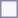<table style="border:1px solid #8888aa; background-color:#f7f8ff; padding:5px; font-size:95%; margin: 0px 12px 12px 0px;">
</table>
